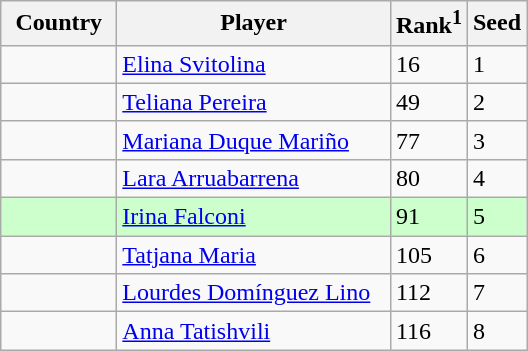<table class="sortable wikitable">
<tr>
<th width="70">Country</th>
<th width="175">Player</th>
<th>Rank<sup>1</sup></th>
<th>Seed</th>
</tr>
<tr>
<td></td>
<td><a href='#'>Elina Svitolina</a></td>
<td>16</td>
<td>1</td>
</tr>
<tr>
<td></td>
<td><a href='#'>Teliana Pereira</a></td>
<td>49</td>
<td>2</td>
</tr>
<tr>
<td></td>
<td><a href='#'>Mariana Duque Mariño</a></td>
<td>77</td>
<td>3</td>
</tr>
<tr>
<td></td>
<td><a href='#'>Lara Arruabarrena</a></td>
<td>80</td>
<td>4</td>
</tr>
<tr style="background:#cfc;">
<td></td>
<td><a href='#'>Irina Falconi</a></td>
<td>91</td>
<td>5</td>
</tr>
<tr>
<td></td>
<td><a href='#'>Tatjana Maria</a></td>
<td>105</td>
<td>6</td>
</tr>
<tr>
<td></td>
<td><a href='#'>Lourdes Domínguez Lino</a></td>
<td>112</td>
<td>7</td>
</tr>
<tr>
<td></td>
<td><a href='#'>Anna Tatishvili</a></td>
<td>116</td>
<td>8</td>
</tr>
</table>
